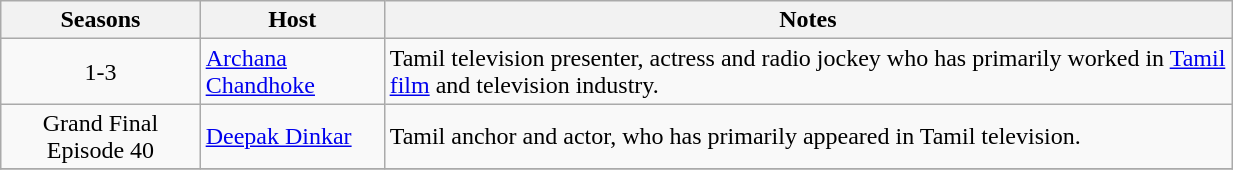<table class="wikitable" width="65%">
<tr>
<th scope="col">Seasons</th>
<th scope="col">Host</th>
<th scope="col">Notes</th>
</tr>
<tr>
<td rowspan="1"align="center">1-3</td>
<td><a href='#'>Archana Chandhoke</a></td>
<td>Tamil television presenter, actress and radio jockey who has primarily worked in <a href='#'>Tamil film</a> and television industry.</td>
</tr>
<tr>
<td rowspan="1"align="center">Grand Final Episode 40</td>
<td><a href='#'>Deepak Dinkar</a></td>
<td>Tamil anchor and actor, who has primarily appeared in Tamil television.</td>
</tr>
<tr>
</tr>
</table>
